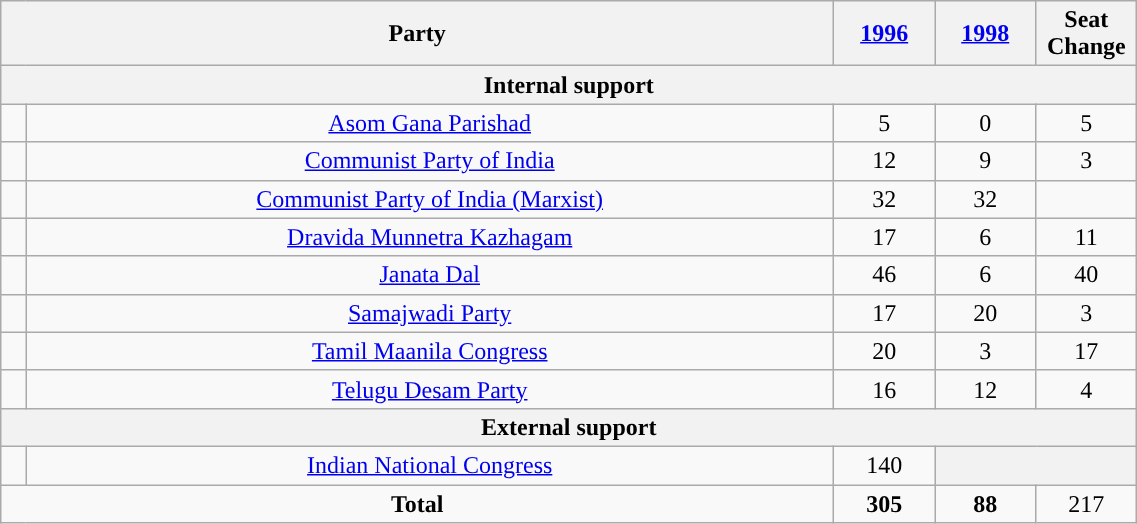<table class="wikitable sortable" style="text-align:center;width:60%;margin-top:0.5em;">
<tr>
<th colspan="2" style="width:30px;">Party</th>
<th style="width:60px;"><a href='#'>1996</a><br></th>
<th style="width:60px;"><a href='#'>1998</a><br></th>
<th style="width:60px;">Seat Change</th>
</tr>
<tr style="text-align:center;">
<th colspan=5>Internal support</th>
</tr>
<tr style="text-align:center;">
<td style="background-color:"></td>
<td><a href='#'>Asom Gana Parishad</a></td>
<td>5</td>
<td>0</td>
<td> 5</td>
</tr>
<tr style="text-align:center;">
<td style="background-color:"></td>
<td><a href='#'>Communist Party of India</a></td>
<td>12</td>
<td>9</td>
<td> 3</td>
</tr>
<tr style="text-align:center;">
<td style="background-color:"></td>
<td><a href='#'>Communist Party of India (Marxist)</a></td>
<td>32</td>
<td>32</td>
<td></td>
</tr>
<tr style="text-align:center;">
<td style="background-color:"></td>
<td><a href='#'>Dravida Munnetra Kazhagam</a></td>
<td>17</td>
<td>6</td>
<td> 11</td>
</tr>
<tr style="text-align:center;">
<td style="background-color:"></td>
<td><a href='#'>Janata Dal</a></td>
<td>46</td>
<td>6</td>
<td> 40</td>
</tr>
<tr style="text-align:center;">
<td style="background-color:"></td>
<td><a href='#'>Samajwadi Party</a></td>
<td>17</td>
<td>20</td>
<td> 3</td>
</tr>
<tr style="text-align:center;">
<td style="background-color:"></td>
<td><a href='#'>Tamil Maanila Congress</a></td>
<td>20</td>
<td>3</td>
<td> 17</td>
</tr>
<tr style="text-align:center;">
<td style="background-color:"></td>
<td><a href='#'>Telugu Desam Party</a></td>
<td>16</td>
<td>12</td>
<td> 4</td>
</tr>
<tr style="text-align:center;">
<th colspan=5>External support</th>
</tr>
<tr style="text-align:center;">
<td style="background-color:"></td>
<td><a href='#'>Indian National Congress</a></td>
<td>140</td>
<th colspan=2></th>
</tr>
<tr style="text-align:center;">
<td colspan=2><strong>Total</strong></td>
<td><strong>305</strong></td>
<td><strong>88</strong></td>
<td> 217</td>
</tr>
</table>
